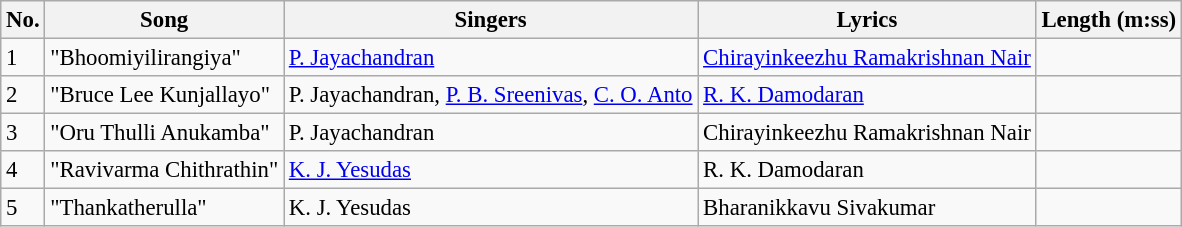<table class="wikitable" style="font-size:95%;">
<tr>
<th>No.</th>
<th>Song</th>
<th>Singers</th>
<th>Lyrics</th>
<th>Length (m:ss)</th>
</tr>
<tr>
<td>1</td>
<td>"Bhoomiyilirangiya"</td>
<td><a href='#'>P. Jayachandran</a></td>
<td><a href='#'>Chirayinkeezhu Ramakrishnan Nair</a></td>
<td></td>
</tr>
<tr>
<td>2</td>
<td>"Bruce Lee Kunjallayo"</td>
<td>P. Jayachandran, <a href='#'>P. B. Sreenivas</a>, <a href='#'>C. O. Anto</a></td>
<td><a href='#'>R. K. Damodaran</a></td>
<td></td>
</tr>
<tr>
<td>3</td>
<td>"Oru Thulli Anukamba"</td>
<td>P. Jayachandran</td>
<td>Chirayinkeezhu Ramakrishnan Nair</td>
<td></td>
</tr>
<tr>
<td>4</td>
<td>"Ravivarma Chithrathin"</td>
<td><a href='#'>K. J. Yesudas</a></td>
<td>R. K. Damodaran</td>
<td></td>
</tr>
<tr>
<td>5</td>
<td>"Thankatherulla"</td>
<td>K. J. Yesudas</td>
<td>Bharanikkavu Sivakumar</td>
<td></td>
</tr>
</table>
